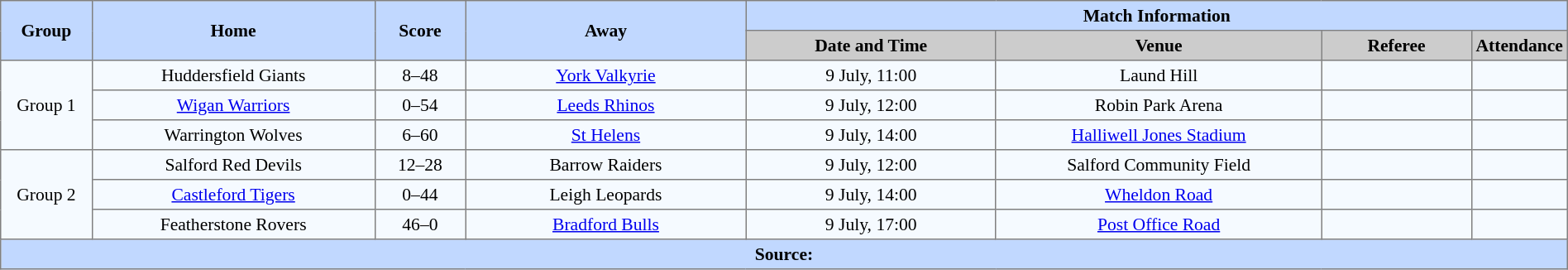<table border=1 style="border-collapse:collapse; font-size:90%; text-align:center;" cellpadding=3 cellspacing=0 width=100%>
<tr bgcolor=#C1D8FF>
<th scope="col" rowspan=2 width=6%>Group</th>
<th scope="col" rowspan=2 width=19%>Home</th>
<th scope="col" rowspan=2 width=6%>Score</th>
<th scope="col" rowspan=2 width=19%>Away</th>
<th colspan=4>Match Information</th>
</tr>
<tr bgcolor=#CCCCCC>
<th scope="col" width=17%>Date and Time</th>
<th scope="col" width=22%>Venue</th>
<th scope="col" width=10%>Referee</th>
<th scope="col" width=7%>Attendance</th>
</tr>
<tr bgcolor=#F5FAFF>
<td rowspan=3>Group 1</td>
<td> Huddersfield Giants</td>
<td>8–48</td>
<td> <a href='#'>York Valkyrie</a></td>
<td>9 July, 11:00</td>
<td>Laund Hill</td>
<td></td>
<td></td>
</tr>
<tr bgcolor=#F5FAFF>
<td> <a href='#'>Wigan Warriors</a></td>
<td>0–54</td>
<td> <a href='#'>Leeds Rhinos</a></td>
<td>9 July, 12:00</td>
<td>Robin Park Arena</td>
<td></td>
<td></td>
</tr>
<tr bgcolor=#F5FAFF>
<td> Warrington Wolves</td>
<td>6–60</td>
<td> <a href='#'>St Helens</a></td>
<td>9 July, 14:00</td>
<td><a href='#'>Halliwell Jones Stadium</a></td>
<td></td>
<td></td>
</tr>
<tr bgcolor=#F5FAFF>
<td rowspan=3>Group 2</td>
<td> Salford Red Devils</td>
<td>12–28</td>
<td> Barrow Raiders</td>
<td>9 July, 12:00</td>
<td>Salford Community Field</td>
<td></td>
<td></td>
</tr>
<tr bgcolor=#F5FAFF>
<td> <a href='#'>Castleford Tigers</a></td>
<td>0–44</td>
<td> Leigh Leopards</td>
<td>9 July, 14:00</td>
<td><a href='#'>Wheldon Road</a></td>
<td></td>
<td></td>
</tr>
<tr bgcolor=#F5FAFF>
<td> Featherstone Rovers</td>
<td>46–0</td>
<td> <a href='#'>Bradford Bulls</a></td>
<td>9 July, 17:00</td>
<td><a href='#'>Post Office Road</a></td>
<td></td>
<td></td>
</tr>
<tr style="background:#c1d8ff;">
<th colspan=8>Source:</th>
</tr>
</table>
